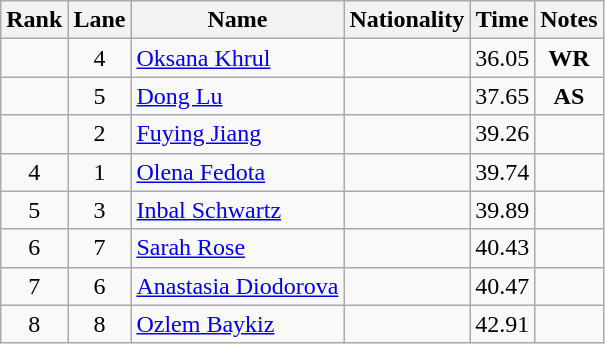<table class="wikitable">
<tr>
<th>Rank</th>
<th>Lane</th>
<th>Name</th>
<th>Nationality</th>
<th>Time</th>
<th>Notes</th>
</tr>
<tr>
<td align=center></td>
<td align=center>4</td>
<td><a href='#'>Oksana Khrul</a></td>
<td></td>
<td align=center>36.05</td>
<td align=center><strong>WR</strong></td>
</tr>
<tr>
<td align=center></td>
<td align=center>5</td>
<td><a href='#'>Dong Lu</a></td>
<td></td>
<td align=center>37.65</td>
<td align=center><strong>AS</strong></td>
</tr>
<tr>
<td align=center></td>
<td align=center>2</td>
<td><a href='#'>Fuying Jiang</a></td>
<td></td>
<td align=center>39.26</td>
<td align=center></td>
</tr>
<tr>
<td align=center>4</td>
<td align=center>1</td>
<td><a href='#'>Olena Fedota</a></td>
<td></td>
<td align=center>39.74</td>
<td align=center></td>
</tr>
<tr>
<td align=center>5</td>
<td align=center>3</td>
<td><a href='#'>Inbal Schwartz</a></td>
<td></td>
<td align=center>39.89</td>
<td align=center></td>
</tr>
<tr>
<td align=center>6</td>
<td align=center>7</td>
<td><a href='#'>Sarah Rose</a></td>
<td></td>
<td align=center>40.43</td>
<td align=center></td>
</tr>
<tr>
<td align=center>7</td>
<td align=center>6</td>
<td><a href='#'>Anastasia Diodorova</a></td>
<td></td>
<td align=center>40.47</td>
<td align=center></td>
</tr>
<tr>
<td align=center>8</td>
<td align=center>8</td>
<td><a href='#'>Ozlem Baykiz</a></td>
<td></td>
<td align=center>42.91</td>
<td align=center></td>
</tr>
</table>
